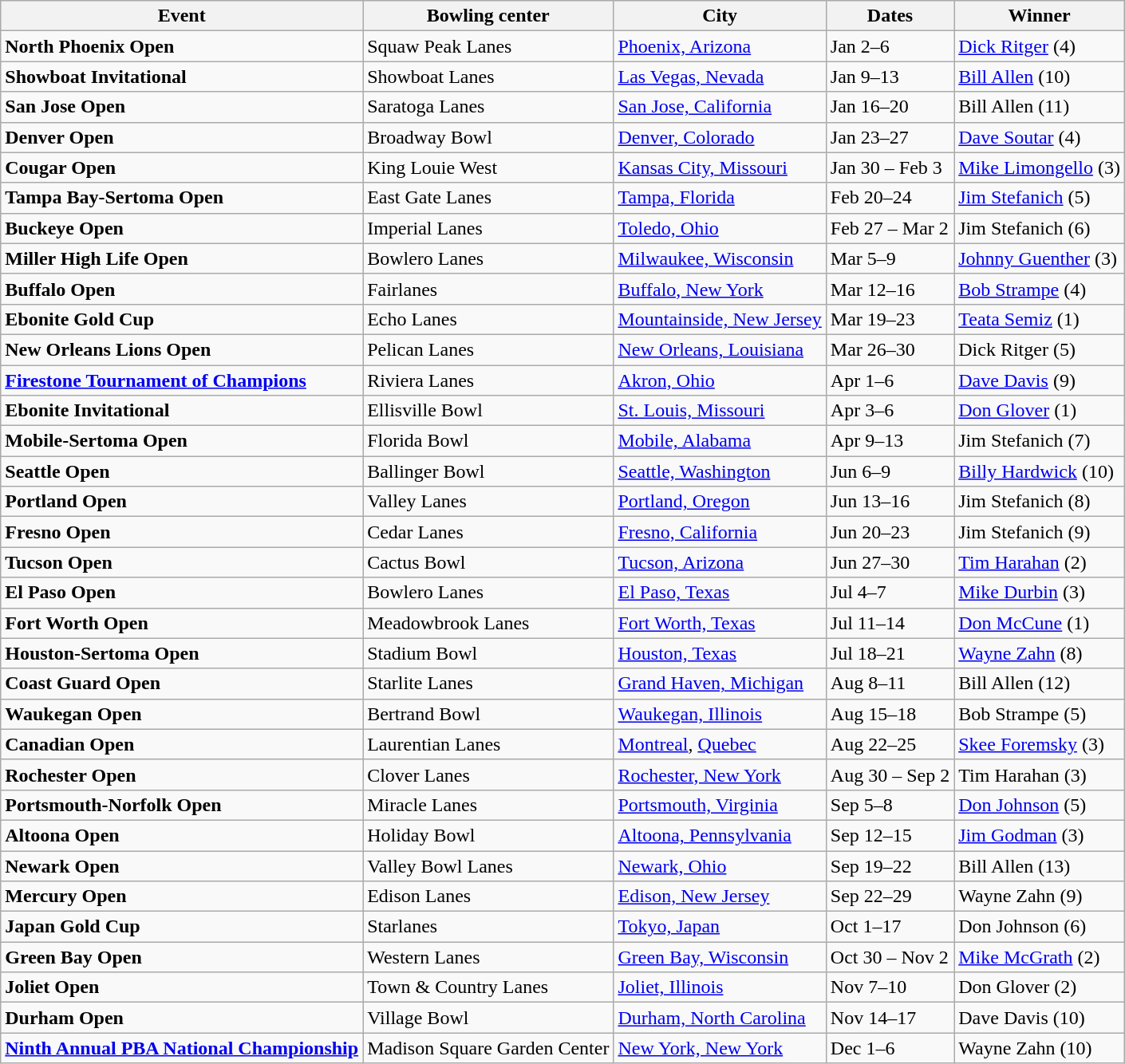<table class="wikitable">
<tr>
<th>Event</th>
<th>Bowling center</th>
<th>City</th>
<th>Dates</th>
<th>Winner</th>
</tr>
<tr>
<td><strong>North Phoenix Open</strong></td>
<td>Squaw Peak Lanes</td>
<td><a href='#'>Phoenix, Arizona</a></td>
<td>Jan 2–6</td>
<td><a href='#'>Dick Ritger</a> (4)</td>
</tr>
<tr>
<td><strong>Showboat Invitational</strong></td>
<td>Showboat Lanes</td>
<td><a href='#'>Las Vegas, Nevada</a></td>
<td>Jan 9–13</td>
<td><a href='#'>Bill Allen</a> (10)</td>
</tr>
<tr>
<td><strong>San Jose Open</strong></td>
<td>Saratoga Lanes</td>
<td><a href='#'>San Jose, California</a></td>
<td>Jan 16–20</td>
<td>Bill Allen (11)</td>
</tr>
<tr>
<td><strong>Denver Open</strong></td>
<td>Broadway Bowl</td>
<td><a href='#'>Denver, Colorado</a></td>
<td>Jan 23–27</td>
<td><a href='#'>Dave Soutar</a> (4)</td>
</tr>
<tr>
<td><strong>Cougar Open</strong></td>
<td>King Louie West</td>
<td><a href='#'>Kansas City, Missouri</a></td>
<td>Jan 30 – Feb 3</td>
<td><a href='#'>Mike Limongello</a> (3)</td>
</tr>
<tr>
<td><strong>Tampa Bay-Sertoma Open</strong></td>
<td>East Gate Lanes</td>
<td><a href='#'>Tampa, Florida</a></td>
<td>Feb 20–24</td>
<td><a href='#'>Jim Stefanich</a> (5)</td>
</tr>
<tr>
<td><strong>Buckeye Open</strong></td>
<td>Imperial Lanes</td>
<td><a href='#'>Toledo, Ohio</a></td>
<td>Feb 27 – Mar 2</td>
<td>Jim Stefanich (6)</td>
</tr>
<tr>
<td><strong>Miller High Life Open</strong></td>
<td>Bowlero Lanes</td>
<td><a href='#'>Milwaukee, Wisconsin</a></td>
<td>Mar 5–9</td>
<td><a href='#'>Johnny Guenther</a> (3)</td>
</tr>
<tr>
<td><strong>Buffalo Open</strong></td>
<td>Fairlanes</td>
<td><a href='#'>Buffalo, New York</a></td>
<td>Mar 12–16</td>
<td><a href='#'>Bob Strampe</a> (4)</td>
</tr>
<tr>
<td><strong>Ebonite Gold Cup</strong></td>
<td>Echo Lanes</td>
<td><a href='#'>Mountainside, New Jersey</a></td>
<td>Mar 19–23</td>
<td><a href='#'>Teata Semiz</a> (1)</td>
</tr>
<tr>
<td><strong>New Orleans Lions Open</strong></td>
<td>Pelican Lanes</td>
<td><a href='#'>New Orleans, Louisiana</a></td>
<td>Mar 26–30</td>
<td>Dick Ritger (5)</td>
</tr>
<tr>
<td><strong><a href='#'>Firestone Tournament of Champions</a></strong></td>
<td>Riviera Lanes</td>
<td><a href='#'>Akron, Ohio</a></td>
<td>Apr 1–6</td>
<td><a href='#'>Dave Davis</a> (9)</td>
</tr>
<tr>
<td><strong>Ebonite Invitational</strong></td>
<td>Ellisville Bowl</td>
<td><a href='#'>St. Louis, Missouri</a></td>
<td>Apr 3–6</td>
<td><a href='#'>Don Glover</a> (1)</td>
</tr>
<tr>
<td><strong>Mobile-Sertoma Open</strong></td>
<td>Florida Bowl</td>
<td><a href='#'>Mobile, Alabama</a></td>
<td>Apr 9–13</td>
<td>Jim Stefanich (7)</td>
</tr>
<tr>
<td><strong>Seattle Open</strong></td>
<td>Ballinger Bowl</td>
<td><a href='#'>Seattle, Washington</a></td>
<td>Jun 6–9</td>
<td><a href='#'>Billy Hardwick</a> (10)</td>
</tr>
<tr>
<td><strong>Portland Open</strong></td>
<td>Valley Lanes</td>
<td><a href='#'>Portland, Oregon</a></td>
<td>Jun 13–16</td>
<td>Jim Stefanich (8)</td>
</tr>
<tr>
<td><strong>Fresno Open</strong></td>
<td>Cedar Lanes</td>
<td><a href='#'>Fresno, California</a></td>
<td>Jun 20–23</td>
<td>Jim Stefanich (9)</td>
</tr>
<tr>
<td><strong>Tucson Open</strong></td>
<td>Cactus Bowl</td>
<td><a href='#'>Tucson, Arizona</a></td>
<td>Jun 27–30</td>
<td><a href='#'>Tim Harahan</a> (2)</td>
</tr>
<tr>
<td><strong>El Paso Open</strong></td>
<td>Bowlero Lanes</td>
<td><a href='#'>El Paso, Texas</a></td>
<td>Jul 4–7</td>
<td><a href='#'>Mike Durbin</a> (3)</td>
</tr>
<tr>
<td><strong>Fort Worth Open</strong></td>
<td>Meadowbrook Lanes</td>
<td><a href='#'>Fort Worth, Texas</a></td>
<td>Jul 11–14</td>
<td><a href='#'>Don McCune</a> (1)</td>
</tr>
<tr>
<td><strong>Houston-Sertoma Open</strong></td>
<td>Stadium Bowl</td>
<td><a href='#'>Houston, Texas</a></td>
<td>Jul 18–21</td>
<td><a href='#'>Wayne Zahn</a> (8)</td>
</tr>
<tr>
<td><strong>Coast Guard Open</strong></td>
<td>Starlite Lanes</td>
<td><a href='#'>Grand Haven, Michigan</a></td>
<td>Aug 8–11</td>
<td>Bill Allen (12)</td>
</tr>
<tr>
<td><strong>Waukegan Open</strong></td>
<td>Bertrand Bowl</td>
<td><a href='#'>Waukegan, Illinois</a></td>
<td>Aug 15–18</td>
<td>Bob Strampe (5)</td>
</tr>
<tr>
<td><strong>Canadian Open</strong></td>
<td>Laurentian Lanes</td>
<td><a href='#'>Montreal</a>, <a href='#'>Quebec</a></td>
<td>Aug 22–25</td>
<td><a href='#'>Skee Foremsky</a> (3)</td>
</tr>
<tr>
<td><strong>Rochester Open</strong></td>
<td>Clover Lanes</td>
<td><a href='#'>Rochester, New York</a></td>
<td>Aug 30 – Sep 2</td>
<td>Tim Harahan (3)</td>
</tr>
<tr>
<td><strong>Portsmouth-Norfolk Open</strong></td>
<td>Miracle Lanes</td>
<td><a href='#'>Portsmouth, Virginia</a></td>
<td>Sep 5–8</td>
<td><a href='#'>Don Johnson</a> (5)</td>
</tr>
<tr>
<td><strong>Altoona Open</strong></td>
<td>Holiday Bowl</td>
<td><a href='#'>Altoona, Pennsylvania</a></td>
<td>Sep 12–15</td>
<td><a href='#'>Jim Godman</a> (3)</td>
</tr>
<tr>
<td><strong>Newark Open</strong></td>
<td>Valley Bowl Lanes</td>
<td><a href='#'>Newark, Ohio</a></td>
<td>Sep 19–22</td>
<td>Bill Allen (13)</td>
</tr>
<tr>
<td><strong>Mercury Open</strong></td>
<td>Edison Lanes</td>
<td><a href='#'>Edison, New Jersey</a></td>
<td>Sep 22–29</td>
<td>Wayne Zahn (9)</td>
</tr>
<tr>
<td><strong>Japan Gold Cup</strong></td>
<td>Starlanes</td>
<td><a href='#'>Tokyo, Japan</a></td>
<td>Oct 1–17</td>
<td>Don Johnson (6)</td>
</tr>
<tr>
<td><strong>Green Bay Open</strong></td>
<td>Western Lanes</td>
<td><a href='#'>Green Bay, Wisconsin</a></td>
<td>Oct 30 – Nov 2</td>
<td><a href='#'>Mike McGrath</a> (2)</td>
</tr>
<tr>
<td><strong>Joliet Open</strong></td>
<td>Town & Country Lanes</td>
<td><a href='#'>Joliet, Illinois</a></td>
<td>Nov 7–10</td>
<td>Don Glover (2)</td>
</tr>
<tr>
<td><strong>Durham Open</strong></td>
<td>Village Bowl</td>
<td><a href='#'>Durham, North Carolina</a></td>
<td>Nov 14–17</td>
<td>Dave Davis (10)</td>
</tr>
<tr>
<td><strong><a href='#'>Ninth Annual PBA National Championship</a></strong></td>
<td>Madison Square Garden Center</td>
<td><a href='#'>New York, New York</a></td>
<td>Dec 1–6</td>
<td>Wayne Zahn (10)</td>
</tr>
</table>
